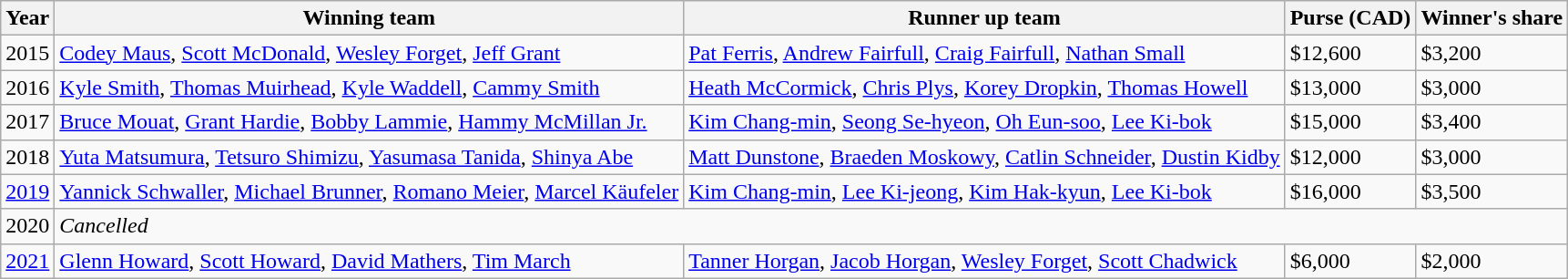<table class="wikitable">
<tr>
<th scope="col">Year</th>
<th scope="col">Winning team</th>
<th scope="col">Runner up team</th>
<th scope="col">Purse (CAD)</th>
<th scope="col">Winner's share</th>
</tr>
<tr>
<td>2015</td>
<td> <a href='#'>Codey Maus</a>, <a href='#'>Scott McDonald</a>, <a href='#'>Wesley Forget</a>, <a href='#'>Jeff Grant</a></td>
<td> <a href='#'>Pat Ferris</a>, <a href='#'>Andrew Fairfull</a>, <a href='#'>Craig Fairfull</a>, <a href='#'>Nathan Small</a></td>
<td>$12,600</td>
<td>$3,200</td>
</tr>
<tr>
<td>2016</td>
<td> <a href='#'>Kyle Smith</a>, <a href='#'>Thomas Muirhead</a>, <a href='#'>Kyle Waddell</a>, <a href='#'>Cammy Smith</a></td>
<td> <a href='#'>Heath McCormick</a>, <a href='#'>Chris Plys</a>, <a href='#'>Korey Dropkin</a>, <a href='#'>Thomas Howell</a></td>
<td>$13,000</td>
<td>$3,000</td>
</tr>
<tr>
<td>2017</td>
<td> <a href='#'>Bruce Mouat</a>, <a href='#'>Grant Hardie</a>, <a href='#'>Bobby Lammie</a>, <a href='#'>Hammy McMillan Jr.</a></td>
<td> <a href='#'>Kim Chang-min</a>, <a href='#'>Seong Se-hyeon</a>, <a href='#'>Oh Eun-soo</a>, <a href='#'>Lee Ki-bok</a></td>
<td>$15,000</td>
<td>$3,400</td>
</tr>
<tr>
<td>2018</td>
<td> <a href='#'>Yuta Matsumura</a>, <a href='#'>Tetsuro Shimizu</a>, <a href='#'>Yasumasa Tanida</a>, <a href='#'>Shinya Abe</a></td>
<td> <a href='#'>Matt Dunstone</a>, <a href='#'>Braeden Moskowy</a>, <a href='#'>Catlin Schneider</a>, <a href='#'>Dustin Kidby</a></td>
<td>$12,000</td>
<td>$3,000</td>
</tr>
<tr>
<td><a href='#'>2019</a></td>
<td> <a href='#'>Yannick Schwaller</a>, <a href='#'>Michael Brunner</a>, <a href='#'>Romano Meier</a>, <a href='#'>Marcel Käufeler</a></td>
<td> <a href='#'>Kim Chang-min</a>, <a href='#'>Lee Ki-jeong</a>, <a href='#'>Kim Hak-kyun</a>, <a href='#'>Lee Ki-bok</a></td>
<td>$16,000</td>
<td>$3,500</td>
</tr>
<tr>
<td>2020</td>
<td colspan="4"><em>Cancelled</em></td>
</tr>
<tr>
<td><a href='#'>2021</a></td>
<td> <a href='#'>Glenn Howard</a>, <a href='#'>Scott Howard</a>, <a href='#'>David Mathers</a>, <a href='#'>Tim March</a></td>
<td> <a href='#'>Tanner Horgan</a>, <a href='#'>Jacob Horgan</a>, <a href='#'>Wesley Forget</a>, <a href='#'>Scott Chadwick</a></td>
<td>$6,000</td>
<td>$2,000</td>
</tr>
</table>
